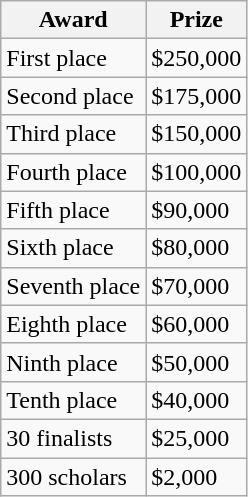<table class="wikitable">
<tr>
<th>Award</th>
<th>Prize</th>
</tr>
<tr>
<td>First place</td>
<td>$250,000</td>
</tr>
<tr>
<td>Second place</td>
<td>$175,000</td>
</tr>
<tr>
<td>Third place</td>
<td>$150,000</td>
</tr>
<tr>
<td>Fourth place</td>
<td>$100,000</td>
</tr>
<tr>
<td>Fifth place</td>
<td>$90,000</td>
</tr>
<tr>
<td>Sixth place</td>
<td>$80,000</td>
</tr>
<tr>
<td>Seventh place</td>
<td>$70,000</td>
</tr>
<tr>
<td>Eighth place</td>
<td>$60,000</td>
</tr>
<tr>
<td>Ninth place</td>
<td>$50,000</td>
</tr>
<tr>
<td>Tenth place</td>
<td>$40,000</td>
</tr>
<tr>
<td>30 finalists</td>
<td>$25,000</td>
</tr>
<tr>
<td>300 scholars</td>
<td>$2,000</td>
</tr>
</table>
